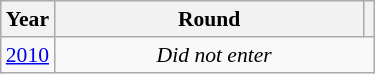<table class="wikitable" style="text-align: center; font-size:90%">
<tr>
<th>Year</th>
<th style="width:200px">Round</th>
<th></th>
</tr>
<tr>
<td><a href='#'>2010</a></td>
<td colspan="2"><em>Did not enter</em></td>
</tr>
</table>
